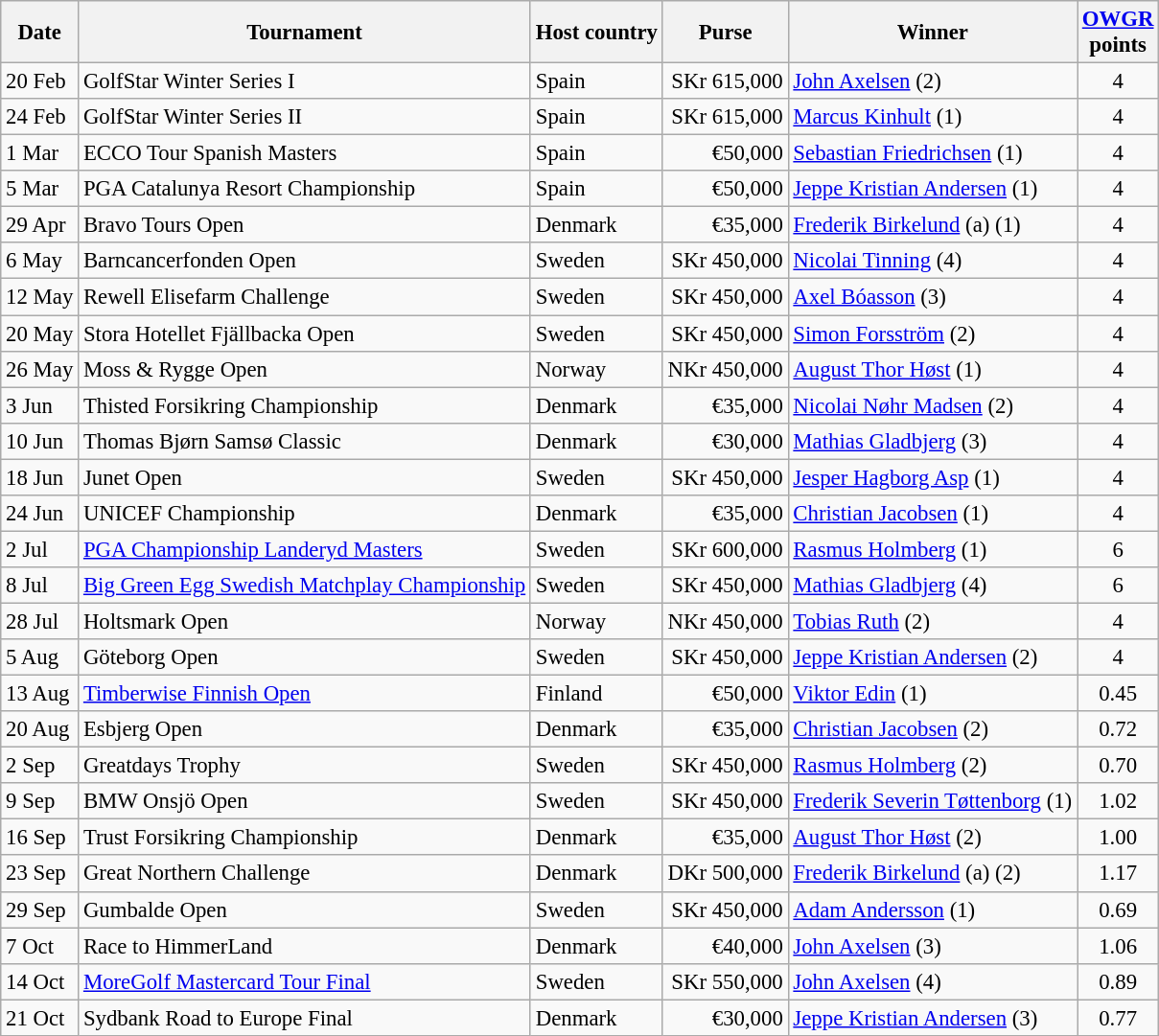<table class="wikitable" style="font-size:95%;">
<tr>
<th>Date</th>
<th>Tournament</th>
<th>Host country</th>
<th>Purse</th>
<th>Winner</th>
<th><a href='#'>OWGR</a><br>points</th>
</tr>
<tr>
<td>20 Feb</td>
<td>GolfStar Winter Series I</td>
<td>Spain</td>
<td align=right>SKr 615,000</td>
<td> <a href='#'>John Axelsen</a> (2)</td>
<td align=center>4</td>
</tr>
<tr>
<td>24 Feb</td>
<td>GolfStar Winter Series II</td>
<td>Spain</td>
<td align=right>SKr 615,000</td>
<td> <a href='#'>Marcus Kinhult</a> (1)</td>
<td align=center>4</td>
</tr>
<tr>
<td>1 Mar</td>
<td>ECCO Tour Spanish Masters</td>
<td>Spain</td>
<td align=right>€50,000</td>
<td> <a href='#'>Sebastian Friedrichsen</a> (1)</td>
<td align=center>4</td>
</tr>
<tr>
<td>5 Mar</td>
<td>PGA Catalunya Resort Championship</td>
<td>Spain</td>
<td align=right>€50,000</td>
<td> <a href='#'>Jeppe Kristian Andersen</a> (1)</td>
<td align=center>4</td>
</tr>
<tr>
<td>29 Apr</td>
<td>Bravo Tours Open</td>
<td>Denmark</td>
<td align=right>€35,000</td>
<td> <a href='#'>Frederik Birkelund</a> (a) (1)</td>
<td align=center>4</td>
</tr>
<tr>
<td>6 May</td>
<td>Barncancerfonden Open</td>
<td>Sweden</td>
<td align=right>SKr 450,000</td>
<td> <a href='#'>Nicolai Tinning</a> (4)</td>
<td align=center>4</td>
</tr>
<tr>
<td>12 May</td>
<td>Rewell Elisefarm Challenge</td>
<td>Sweden</td>
<td align=right>SKr 450,000</td>
<td> <a href='#'>Axel Bóasson</a> (3)</td>
<td align=center>4</td>
</tr>
<tr>
<td>20 May</td>
<td>Stora Hotellet Fjällbacka Open</td>
<td>Sweden</td>
<td align=right>SKr 450,000</td>
<td> <a href='#'>Simon Forsström</a> (2)</td>
<td align=center>4</td>
</tr>
<tr>
<td>26 May</td>
<td>Moss & Rygge Open</td>
<td>Norway</td>
<td align=right>NKr 450,000</td>
<td> <a href='#'>August Thor Høst</a> (1)</td>
<td align=center>4</td>
</tr>
<tr>
<td>3 Jun</td>
<td>Thisted Forsikring Championship</td>
<td>Denmark</td>
<td align=right>€35,000</td>
<td> <a href='#'>Nicolai Nøhr Madsen</a> (2)</td>
<td align=center>4</td>
</tr>
<tr>
<td>10 Jun</td>
<td>Thomas Bjørn Samsø Classic</td>
<td>Denmark</td>
<td align=right>€30,000</td>
<td> <a href='#'>Mathias Gladbjerg</a> (3)</td>
<td align=center>4</td>
</tr>
<tr>
<td>18 Jun</td>
<td>Junet Open</td>
<td>Sweden</td>
<td align=right>SKr 450,000</td>
<td> <a href='#'>Jesper Hagborg Asp</a> (1)</td>
<td align=center>4</td>
</tr>
<tr>
<td>24 Jun</td>
<td>UNICEF Championship</td>
<td>Denmark</td>
<td align=right>€35,000</td>
<td> <a href='#'>Christian Jacobsen</a> (1)</td>
<td align=center>4</td>
</tr>
<tr>
<td>2 Jul</td>
<td><a href='#'>PGA Championship Landeryd Masters</a></td>
<td>Sweden</td>
<td align=right>SKr 600,000</td>
<td> <a href='#'>Rasmus Holmberg</a> (1)</td>
<td align=center>6</td>
</tr>
<tr>
<td>8 Jul</td>
<td><a href='#'>Big Green Egg Swedish Matchplay Championship</a></td>
<td>Sweden</td>
<td align=right>SKr 450,000</td>
<td> <a href='#'>Mathias Gladbjerg</a> (4)</td>
<td align=center>6</td>
</tr>
<tr>
<td>28 Jul</td>
<td>Holtsmark Open</td>
<td>Norway</td>
<td align=right>NKr 450,000</td>
<td> <a href='#'>Tobias Ruth</a> (2)</td>
<td align=center>4</td>
</tr>
<tr>
<td>5 Aug</td>
<td>Göteborg Open</td>
<td>Sweden</td>
<td align=right>SKr 450,000</td>
<td> <a href='#'>Jeppe Kristian Andersen</a> (2)</td>
<td align=center>4</td>
</tr>
<tr>
<td>13 Aug</td>
<td><a href='#'>Timberwise Finnish Open</a></td>
<td>Finland</td>
<td align=right>€50,000</td>
<td> <a href='#'>Viktor Edin</a> (1)</td>
<td align=center>0.45</td>
</tr>
<tr>
<td>20 Aug</td>
<td>Esbjerg Open</td>
<td>Denmark</td>
<td align=right>€35,000</td>
<td> <a href='#'>Christian Jacobsen</a> (2)</td>
<td align=center>0.72</td>
</tr>
<tr>
<td>2 Sep</td>
<td>Greatdays Trophy</td>
<td>Sweden</td>
<td align=right>SKr 450,000</td>
<td> <a href='#'>Rasmus Holmberg</a> (2)</td>
<td align=center>0.70</td>
</tr>
<tr>
<td>9 Sep</td>
<td>BMW Onsjö Open</td>
<td>Sweden</td>
<td align=right>SKr 450,000</td>
<td> <a href='#'>Frederik Severin Tøttenborg</a> (1)</td>
<td align=center>1.02</td>
</tr>
<tr>
<td>16 Sep</td>
<td>Trust Forsikring Championship</td>
<td>Denmark</td>
<td align=right>€35,000</td>
<td> <a href='#'>August Thor Høst</a> (2)</td>
<td align=center>1.00</td>
</tr>
<tr>
<td>23 Sep</td>
<td>Great Northern Challenge</td>
<td>Denmark</td>
<td align=right>DKr 500,000</td>
<td> <a href='#'>Frederik Birkelund</a> (a) (2)</td>
<td align=center>1.17</td>
</tr>
<tr>
<td>29 Sep</td>
<td>Gumbalde Open</td>
<td>Sweden</td>
<td align=right>SKr 450,000</td>
<td> <a href='#'>Adam Andersson</a> (1)</td>
<td align=center>0.69</td>
</tr>
<tr>
<td>7 Oct</td>
<td>Race to HimmerLand</td>
<td>Denmark</td>
<td align=right>€40,000</td>
<td> <a href='#'>John Axelsen</a> (3)</td>
<td align=center>1.06</td>
</tr>
<tr>
<td>14 Oct</td>
<td><a href='#'>MoreGolf Mastercard Tour Final</a></td>
<td>Sweden</td>
<td align=right>SKr 550,000</td>
<td> <a href='#'>John Axelsen</a> (4)</td>
<td align=center>0.89</td>
</tr>
<tr>
<td>21 Oct</td>
<td>Sydbank Road to Europe Final</td>
<td>Denmark</td>
<td align=right>€30,000</td>
<td> <a href='#'>Jeppe Kristian Andersen</a> (3)</td>
<td align=center>0.77</td>
</tr>
</table>
